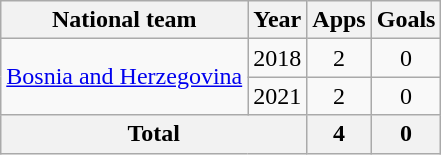<table class="wikitable" style="text-align:center">
<tr>
<th>National team</th>
<th>Year</th>
<th>Apps</th>
<th>Goals</th>
</tr>
<tr>
<td rowspan="2"><a href='#'>Bosnia and Herzegovina</a></td>
<td>2018</td>
<td>2</td>
<td>0</td>
</tr>
<tr>
<td>2021</td>
<td>2</td>
<td>0</td>
</tr>
<tr>
<th colspan="2">Total</th>
<th>4</th>
<th>0</th>
</tr>
</table>
